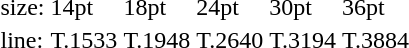<table style="margin-left:40px;">
<tr>
<td>size:</td>
<td>14pt</td>
<td>18pt</td>
<td>24pt</td>
<td>30pt</td>
<td>36pt</td>
</tr>
<tr>
<td>line:</td>
<td>T.1533</td>
<td>T.1948</td>
<td>T.2640</td>
<td>T.3194</td>
<td>T.3884</td>
</tr>
</table>
